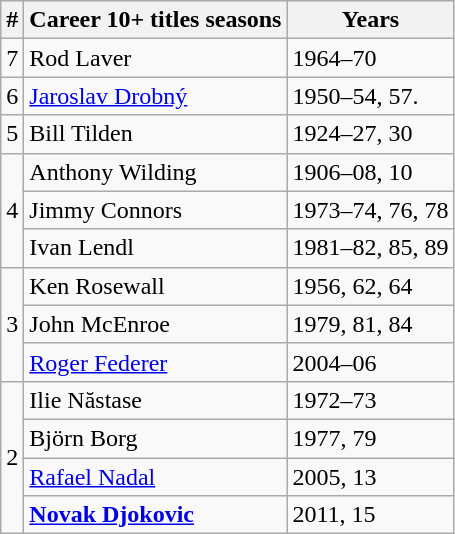<table class=wikitable style="display:inline-table;">
<tr>
<th>#</th>
<th>Career 10+ titles seasons</th>
<th>Years</th>
</tr>
<tr>
<td>7</td>
<td> Rod Laver</td>
<td>1964–70</td>
</tr>
<tr>
<td>6</td>
<td>   <a href='#'>Jaroslav Drobný</a></td>
<td>1950–54, 57.</td>
</tr>
<tr>
<td>5</td>
<td> Bill Tilden</td>
<td>1924–27, 30</td>
</tr>
<tr>
<td rowspan=3>4</td>
<td> Anthony Wilding</td>
<td>1906–08, 10</td>
</tr>
<tr>
<td> Jimmy Connors</td>
<td>1973–74, 76, 78</td>
</tr>
<tr>
<td> Ivan Lendl</td>
<td>1981–82, 85, 89</td>
</tr>
<tr>
<td rowspan=3>3</td>
<td> Ken Rosewall</td>
<td>1956, 62, 64</td>
</tr>
<tr>
<td> John McEnroe</td>
<td>1979, 81, 84</td>
</tr>
<tr>
<td> <a href='#'>Roger Federer</a></td>
<td>2004–06</td>
</tr>
<tr>
<td rowspan=4>2</td>
<td> Ilie Năstase</td>
<td>1972–73</td>
</tr>
<tr>
<td> Björn Borg</td>
<td>1977, 79</td>
</tr>
<tr>
<td> <a href='#'>Rafael Nadal</a></td>
<td>2005, 13</td>
</tr>
<tr>
<td> <strong><a href='#'>Novak Djokovic</a></strong></td>
<td>2011, 15</td>
</tr>
</table>
